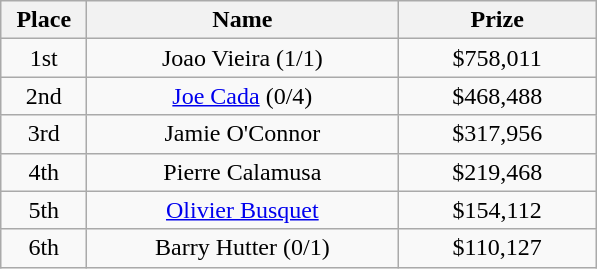<table class="wikitable">
<tr>
<th width="50">Place</th>
<th width="200">Name</th>
<th width="125">Prize</th>
</tr>
<tr>
<td align = "center">1st</td>
<td align = "center">Joao Vieira (1/1)</td>
<td align = "center">$758,011</td>
</tr>
<tr>
<td align = "center">2nd</td>
<td align = "center"><a href='#'>Joe Cada</a> (0/4)</td>
<td align = "center">$468,488</td>
</tr>
<tr>
<td align = "center">3rd</td>
<td align = "center">Jamie O'Connor</td>
<td align = "center">$317,956</td>
</tr>
<tr>
<td align = "center">4th</td>
<td align = "center">Pierre Calamusa</td>
<td align = "center">$219,468</td>
</tr>
<tr>
<td align = "center">5th</td>
<td align = "center"><a href='#'>Olivier Busquet</a></td>
<td align = "center">$154,112</td>
</tr>
<tr>
<td align = "center">6th</td>
<td align = "center">Barry Hutter (0/1)</td>
<td align = "center">$110,127</td>
</tr>
</table>
